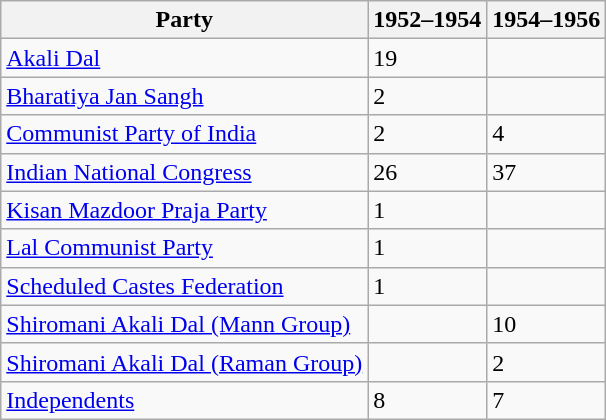<table class="wikitable">
<tr>
<th>Party</th>
<th>1952–1954</th>
<th>1954–1956</th>
</tr>
<tr>
<td><a href='#'>Akali Dal</a></td>
<td>19</td>
<td></td>
</tr>
<tr>
<td><a href='#'>Bharatiya Jan Sangh</a></td>
<td>2</td>
<td></td>
</tr>
<tr>
<td><a href='#'>Communist Party of India</a></td>
<td>2</td>
<td>4</td>
</tr>
<tr>
<td><a href='#'>Indian National Congress</a></td>
<td>26</td>
<td>37</td>
</tr>
<tr>
<td><a href='#'>Kisan Mazdoor Praja Party</a></td>
<td>1</td>
<td></td>
</tr>
<tr>
<td><a href='#'>Lal Communist Party</a></td>
<td>1</td>
<td></td>
</tr>
<tr>
<td><a href='#'>Scheduled Castes Federation</a></td>
<td>1</td>
<td></td>
</tr>
<tr>
<td><a href='#'>Shiromani Akali Dal (Mann Group)</a></td>
<td></td>
<td>10</td>
</tr>
<tr>
<td><a href='#'>Shiromani Akali Dal (Raman Group)</a></td>
<td></td>
<td>2</td>
</tr>
<tr>
<td><a href='#'>Independents</a></td>
<td>8</td>
<td>7</td>
</tr>
</table>
